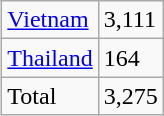<table class="wikitable" border="1" style="float: right; margin:0 1em 0.5em 1em;">
<tr>
<td><a href='#'>Vietnam</a></td>
<td>3,111</td>
</tr>
<tr>
<td><a href='#'>Thailand</a></td>
<td>164</td>
</tr>
<tr>
<td>Total</td>
<td>3,275</td>
</tr>
</table>
